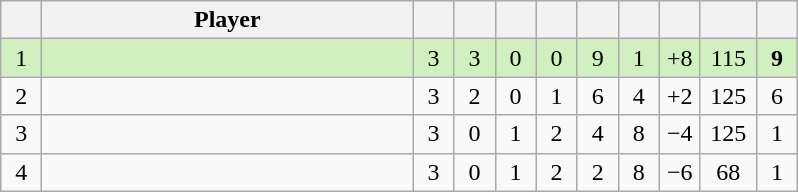<table class="wikitable" style="text-align:center; margin: 1em auto 1em auto, align:left">
<tr>
<th width=20></th>
<th width=240>Player</th>
<th width=20></th>
<th width=20></th>
<th width=20></th>
<th width=20></th>
<th width=20></th>
<th width=20></th>
<th width=20></th>
<th width=30></th>
<th width=20></th>
</tr>
<tr style="background:#D0F0C0;">
<td>1</td>
<td align=left></td>
<td>3</td>
<td>3</td>
<td>0</td>
<td>0</td>
<td>9</td>
<td>1</td>
<td>+8</td>
<td>115</td>
<td><strong>9</strong></td>
</tr>
<tr style=>
<td>2</td>
<td align=left></td>
<td>3</td>
<td>2</td>
<td>0</td>
<td>1</td>
<td>6</td>
<td>4</td>
<td>+2</td>
<td>125</td>
<td>6</td>
</tr>
<tr style=>
<td>3</td>
<td align=left></td>
<td>3</td>
<td>0</td>
<td>1</td>
<td>2</td>
<td>4</td>
<td>8</td>
<td>−4</td>
<td>125</td>
<td>1</td>
</tr>
<tr style=>
<td>4</td>
<td align=left></td>
<td>3</td>
<td>0</td>
<td>1</td>
<td>2</td>
<td>2</td>
<td>8</td>
<td>−6</td>
<td>68</td>
<td>1</td>
</tr>
</table>
